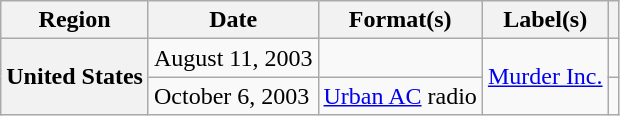<table class="wikitable plainrowheaders">
<tr>
<th scope="col">Region</th>
<th scope="col">Date</th>
<th scope="col">Format(s)</th>
<th scope="col">Label(s)</th>
<th scope="col"></th>
</tr>
<tr>
<th scope="row" rowspan="2">United States</th>
<td>August 11, 2003</td>
<td></td>
<td rowspan="2"><a href='#'>Murder Inc.</a></td>
<td></td>
</tr>
<tr>
<td>October 6, 2003</td>
<td><a href='#'>Urban AC</a> radio</td>
<td></td>
</tr>
</table>
